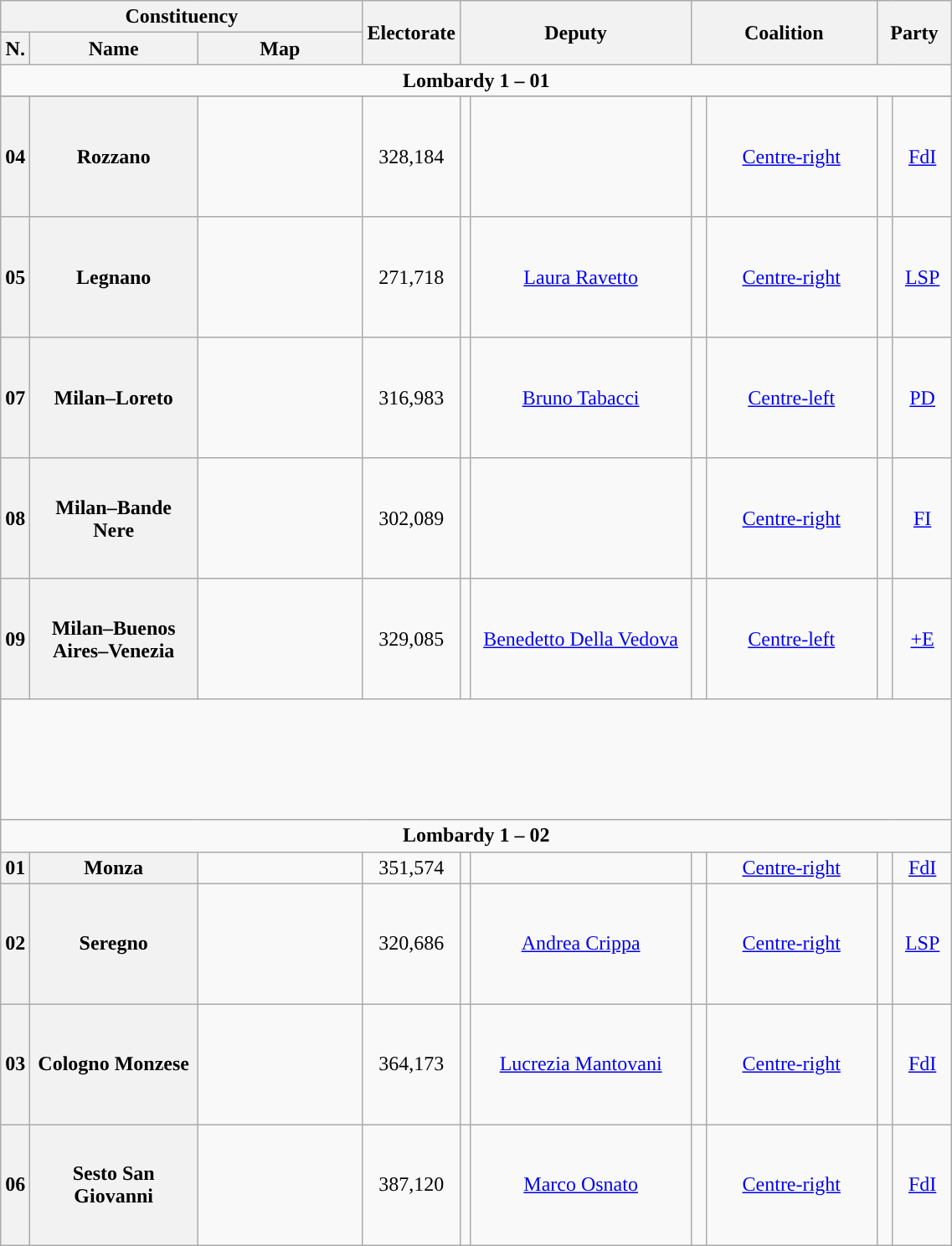<table class="wikitable" style="text-align:center; style="width=60%">
<tr>
<th width=25% colspan="3">Constituency</th>
<th width=10% rowspan="2">Electorate</th>
<th width=25% colspan="2" rowspan="2">Deputy</th>
<th width=20% colspan="2" rowspan="2">Coalition</th>
<th width=10% colspan="2" rowspan="2">Party</th>
</tr>
<tr>
<th width=1%>N.</th>
<th width=18%>Name</th>
<th width=18%>Map</th>
</tr>
<tr>
<td colspan=10 align=center><strong>Lombardy 1 – 01</strong></td>
</tr>
<tr>
</tr>
<tr style="height:6em;">
<th>04</th>
<th>Rozzano</th>
<td></td>
<td>328,184</td>
<td></td>
<td></td>
<td style="background:"></td>
<td><a href='#'>Centre-right</a></td>
<td style="background:"></td>
<td><a href='#'>FdI</a></td>
</tr>
<tr style="height:6em;">
<th>05</th>
<th>Legnano</th>
<td></td>
<td>271,718</td>
<td></td>
<td><a href='#'>Laura Ravetto</a></td>
<td style="background:"></td>
<td><a href='#'>Centre-right</a></td>
<td style="background:"></td>
<td><a href='#'>LSP</a></td>
</tr>
<tr style="height:6em;">
<th>07</th>
<th>Milan–Loreto</th>
<td></td>
<td>316,983</td>
<td></td>
<td><a href='#'>Bruno Tabacci</a></td>
<td style="background:"></td>
<td><a href='#'>Centre-left</a></td>
<td style="background:"></td>
<td><a href='#'>PD</a></td>
</tr>
<tr style="height:6em;">
<th>08</th>
<th>Milan–Bande Nere</th>
<td></td>
<td>302,089</td>
<td></td>
<td></td>
<td style="background:"></td>
<td><a href='#'>Centre-right</a></td>
<td style="background:"></td>
<td><a href='#'>FI</a></td>
</tr>
<tr style="height:6em;">
<th>09</th>
<th>Milan–Buenos Aires–Venezia</th>
<td></td>
<td>329,085</td>
<td></td>
<td><a href='#'>Benedetto Della Vedova</a></td>
<td style="background:"></td>
<td><a href='#'>Centre-left</a></td>
<td style="background:"></td>
<td><a href='#'>+E</a></td>
</tr>
<tr style="height:6em;">
</tr>
<tr>
<td colspan=10 align=center><strong>Lombardy 1 – 02</strong></td>
</tr>
<tr>
<th>01</th>
<th>Monza</th>
<td></td>
<td>351,574</td>
<td></td>
<td></td>
<td style="background:"></td>
<td><a href='#'>Centre-right</a></td>
<td style="background:"></td>
<td><a href='#'>FdI</a></td>
</tr>
<tr style="height:6em;">
<th>02</th>
<th>Seregno</th>
<td></td>
<td>320,686</td>
<td></td>
<td><a href='#'>Andrea Crippa</a></td>
<td style="background:"></td>
<td><a href='#'>Centre-right</a></td>
<td style="background:"></td>
<td><a href='#'>LSP</a></td>
</tr>
<tr style="height:6em;">
<th>03</th>
<th>Cologno Monzese</th>
<td></td>
<td>364,173</td>
<td></td>
<td><a href='#'>Lucrezia Mantovani</a></td>
<td style="background:"></td>
<td><a href='#'>Centre-right</a></td>
<td style="background:"></td>
<td><a href='#'>FdI</a></td>
</tr>
<tr style="height:6em;">
<th>06</th>
<th>Sesto San Giovanni</th>
<td></td>
<td>387,120</td>
<td></td>
<td><a href='#'>Marco Osnato</a></td>
<td style="background:"></td>
<td><a href='#'>Centre-right</a></td>
<td style="background:"></td>
<td><a href='#'>FdI</a></td>
</tr>
</table>
